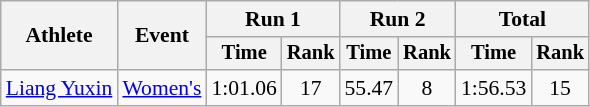<table class="wikitable" style="font-size:90%">
<tr>
<th rowspan="2">Athlete</th>
<th rowspan="2">Event</th>
<th colspan="2">Run 1</th>
<th colspan="2">Run 2</th>
<th colspan="2">Total</th>
</tr>
<tr style="font-size:95%">
<th>Time</th>
<th>Rank</th>
<th>Time</th>
<th>Rank</th>
<th>Time</th>
<th>Rank</th>
</tr>
<tr align=center>
<td align=left><a href='#'>Liang Yuxin</a></td>
<td align=left><a href='#'>Women's</a></td>
<td>1:01.06</td>
<td>17</td>
<td>55.47</td>
<td>8</td>
<td>1:56.53</td>
<td>15</td>
</tr>
</table>
